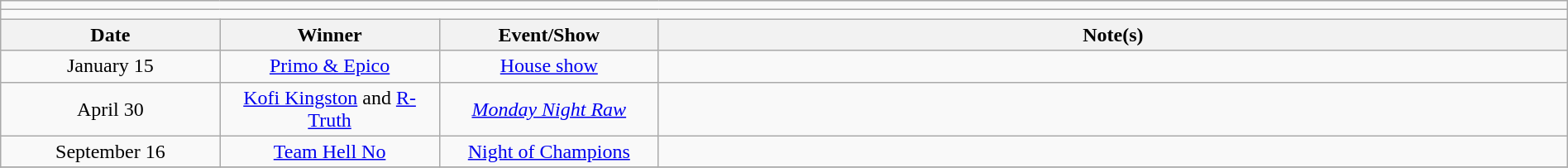<table class="wikitable" style="text-align:center; width:100%;">
<tr>
<td colspan="5"></td>
</tr>
<tr>
<td colspan="5"><strong></strong></td>
</tr>
<tr>
<th width=14%>Date</th>
<th width=14%>Winner</th>
<th width=14%>Event/Show</th>
<th width=58%>Note(s)</th>
</tr>
<tr>
<td>January 15</td>
<td><a href='#'>Primo & Epico</a></td>
<td><a href='#'>House show</a></td>
<td></td>
</tr>
<tr>
<td>April 30</td>
<td><a href='#'>Kofi Kingston</a> and <a href='#'>R-Truth</a></td>
<td><em><a href='#'>Monday Night Raw</a></em></td>
<td></td>
</tr>
<tr>
<td>September 16</td>
<td><a href='#'>Team Hell No</a><br></td>
<td><a href='#'>Night of Champions</a></td>
<td></td>
</tr>
<tr>
</tr>
</table>
